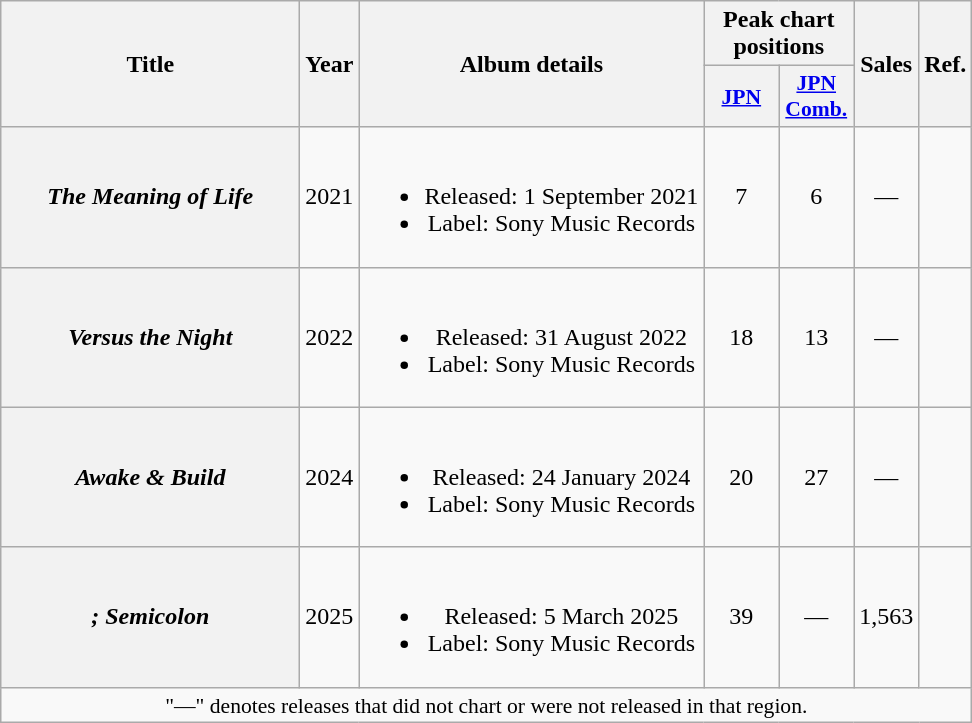<table class="wikitable plainrowheaders" style="text-align:center;">
<tr>
<th scope="col" rowspan="2" style="width:12em;">Title</th>
<th scope="col" rowspan="2">Year</th>
<th scope="col" rowspan="2">Album details</th>
<th scope="col" colspan="2">Peak chart positions</th>
<th scope="col" rowspan="2">Sales</th>
<th scope="col" rowspan="2">Ref.</th>
</tr>
<tr>
<th scope="col" style="width:3em;font-size:90%;"><a href='#'>JPN</a><br></th>
<th scope="col" style="width:3em;font-size:90%;"><a href='#'>JPN<br>Comb.</a><br></th>
</tr>
<tr>
<th scope="row"><em>The Meaning of Life</em></th>
<td>2021</td>
<td><br><ul><li>Released: 1 September 2021</li><li>Label: Sony Music Records</li></ul></td>
<td>7</td>
<td>6</td>
<td>—</td>
<td></td>
</tr>
<tr>
<th scope="row"><em>Versus the Night</em></th>
<td>2022</td>
<td><br><ul><li>Released: 31 August 2022</li><li>Label: Sony Music Records</li></ul></td>
<td>18</td>
<td>13</td>
<td>—</td>
<td></td>
</tr>
<tr>
<th scope="row"><em>Awake & Build</em></th>
<td>2024</td>
<td><br><ul><li>Released: 24 January 2024</li><li>Label: Sony Music Records</li></ul></td>
<td>20</td>
<td>27</td>
<td>—</td>
<td></td>
</tr>
<tr>
<th scope="row"><em>; Semicolon</em></th>
<td>2025</td>
<td><br><ul><li>Released: 5 March 2025</li><li>Label: Sony Music Records</li></ul></td>
<td>39</td>
<td>—</td>
<td>1,563</td>
<td></td>
</tr>
<tr>
<td colspan="7" style="font-size:90%;">"—" denotes releases that did not chart or were not released in that region.</td>
</tr>
</table>
